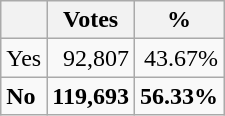<table class="wikitable">
<tr>
<th></th>
<th>Votes</th>
<th>%</th>
</tr>
<tr>
<td>Yes</td>
<td align="right">92,807</td>
<td align="right">43.67%</td>
</tr>
<tr>
<td><strong>No</strong></td>
<td align="right"><strong>119,693</strong></td>
<td align="right"><strong>56.33%</strong></td>
</tr>
</table>
